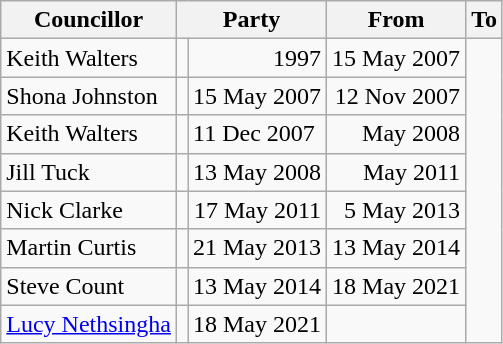<table class=wikitable>
<tr>
<th>Councillor</th>
<th colspan=2>Party</th>
<th>From</th>
<th>To</th>
</tr>
<tr>
<td>Keith Walters</td>
<td></td>
<td align=right>1997</td>
<td align=right>15 May 2007</td>
</tr>
<tr>
<td>Shona Johnston</td>
<td></td>
<td align=right>15 May 2007</td>
<td align=right>12 Nov 2007</td>
</tr>
<tr>
<td>Keith Walters</td>
<td></td>
<td>11 Dec 2007</td>
<td align=right>May 2008</td>
</tr>
<tr>
<td>Jill Tuck</td>
<td></td>
<td>13 May 2008</td>
<td align=right>May 2011</td>
</tr>
<tr>
<td>Nick Clarke</td>
<td></td>
<td align=right>17 May 2011</td>
<td align=right>5 May 2013</td>
</tr>
<tr>
<td>Martin Curtis</td>
<td></td>
<td align=right>21 May 2013</td>
<td align=right>13 May 2014</td>
</tr>
<tr>
<td>Steve Count</td>
<td></td>
<td align=right>13 May 2014</td>
<td align=right>18 May 2021</td>
</tr>
<tr>
<td><a href='#'>Lucy Nethsingha</a></td>
<td></td>
<td align=right>18 May 2021</td>
<td></td>
</tr>
</table>
